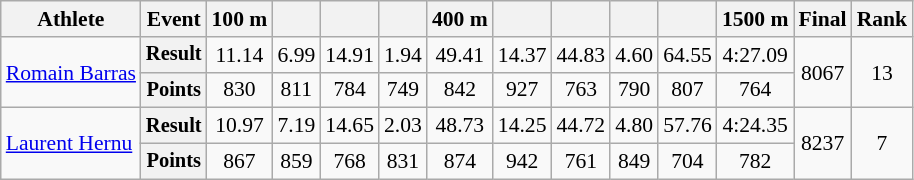<table class="wikitable" style="font-size:90%">
<tr>
<th>Athlete</th>
<th>Event</th>
<th>100 m</th>
<th></th>
<th></th>
<th></th>
<th>400 m</th>
<th></th>
<th></th>
<th></th>
<th></th>
<th>1500 m</th>
<th>Final</th>
<th>Rank</th>
</tr>
<tr align=center>
<td align=left rowspan=2><a href='#'>Romain Barras</a></td>
<th style="font-size:95%">Result</th>
<td>11.14</td>
<td>6.99</td>
<td>14.91</td>
<td>1.94</td>
<td>49.41</td>
<td>14.37</td>
<td>44.83</td>
<td>4.60</td>
<td>64.55</td>
<td>4:27.09</td>
<td rowspan=2>8067</td>
<td rowspan=2>13</td>
</tr>
<tr align=center>
<th style="font-size:95%">Points</th>
<td>830</td>
<td>811</td>
<td>784</td>
<td>749</td>
<td>842</td>
<td>927</td>
<td>763</td>
<td>790</td>
<td>807</td>
<td>764</td>
</tr>
<tr align=center>
<td align=left rowspan=2><a href='#'>Laurent Hernu</a></td>
<th style="font-size:95%">Result</th>
<td>10.97</td>
<td>7.19</td>
<td>14.65</td>
<td>2.03</td>
<td>48.73</td>
<td>14.25</td>
<td>44.72</td>
<td>4.80</td>
<td>57.76</td>
<td>4:24.35</td>
<td rowspan=2>8237</td>
<td rowspan=2>7</td>
</tr>
<tr align=center>
<th style="font-size:95%">Points</th>
<td>867</td>
<td>859</td>
<td>768</td>
<td>831</td>
<td>874</td>
<td>942</td>
<td>761</td>
<td>849</td>
<td>704</td>
<td>782</td>
</tr>
</table>
